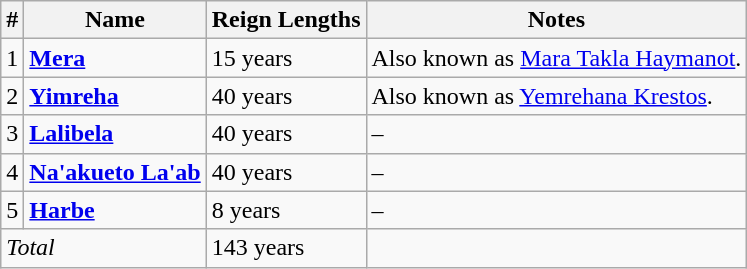<table class="wikitable" border="1">
<tr>
<th>#</th>
<th>Name</th>
<th>Reign Lengths</th>
<th>Notes</th>
</tr>
<tr>
<td>1</td>
<td><a href='#'><strong>Mera</strong></a></td>
<td>15 years</td>
<td>Also known as <a href='#'>Mara Takla Haymanot</a>.</td>
</tr>
<tr>
<td>2</td>
<td><a href='#'><strong>Yimreha</strong></a></td>
<td>40 years</td>
<td>Also known as <a href='#'>Yemrehana Krestos</a>.</td>
</tr>
<tr>
<td>3</td>
<td><a href='#'><strong>Lalibela</strong></a></td>
<td>40 years</td>
<td>–</td>
</tr>
<tr>
<td>4</td>
<td><strong><a href='#'>Na'akueto La'ab</a></strong></td>
<td>40 years</td>
<td>–</td>
</tr>
<tr>
<td>5</td>
<td><a href='#'><strong>Harbe</strong></a></td>
<td>8 years</td>
<td>–</td>
</tr>
<tr>
<td colspan="2"><em>Total</em></td>
<td>143 years</td>
</tr>
</table>
